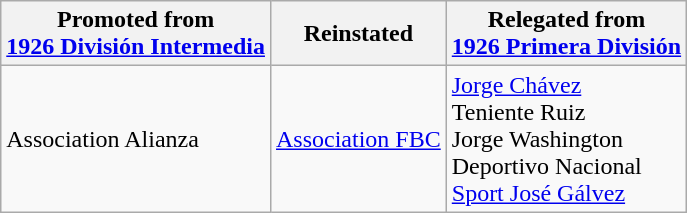<table class="wikitable">
<tr>
<th>Promoted from<br><a href='#'>1926 División Intermedia</a></th>
<th>Reinstated</th>
<th>Relegated from<br><a href='#'>1926 Primera División</a></th>
</tr>
<tr>
<td> Association Alianza </td>
<td> <a href='#'>Association FBC</a></td>
<td> <a href='#'>Jorge Chávez</a> <br> Teniente Ruiz <br> Jorge Washington <br> Deportivo Nacional <br> <a href='#'>Sport José Gálvez</a> </td>
</tr>
</table>
